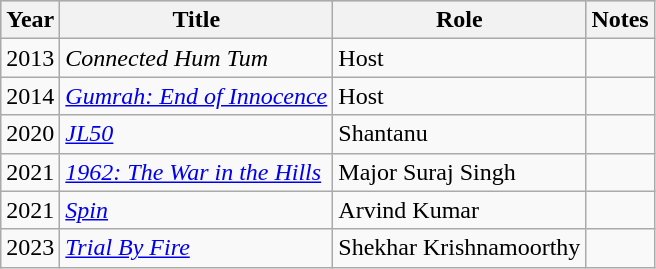<table class="wikitable sortable plainrowheaders">
<tr style="background:#ccc; text-align:center;">
<th scope="col">Year</th>
<th scope="col">Title</th>
<th scope="col">Role</th>
<th scope="col" class="unsortable">Notes</th>
</tr>
<tr>
<td>2013</td>
<td><em>Connected Hum Tum</em></td>
<td>Host</td>
<td></td>
</tr>
<tr>
<td>2014</td>
<td><em><a href='#'>Gumrah: End of Innocence</a></em></td>
<td>Host</td>
<td></td>
</tr>
<tr>
<td>2020</td>
<td><em><a href='#'>JL50</a></em></td>
<td>Shantanu</td>
<td></td>
</tr>
<tr>
<td>2021</td>
<td><em><a href='#'>1962: The War in the Hills</a></em></td>
<td>Major Suraj Singh</td>
<td></td>
</tr>
<tr>
<td>2021</td>
<td><em><a href='#'>Spin</a></em></td>
<td>Arvind Kumar</td>
<td></td>
</tr>
<tr>
<td>2023</td>
<td><em><a href='#'>Trial By Fire</a></em></td>
<td>Shekhar Krishnamoorthy</td>
<td></td>
</tr>
</table>
